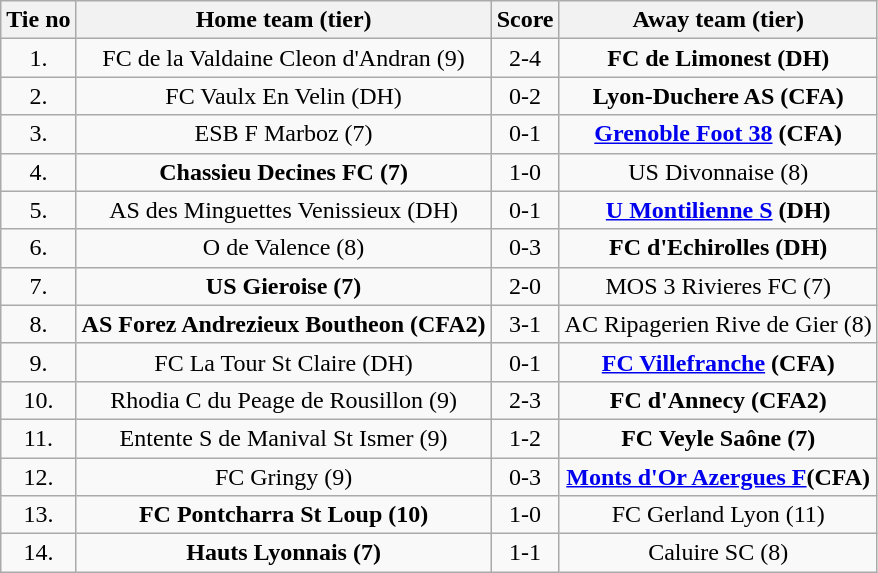<table class="wikitable" style="text-align: center">
<tr>
<th>Tie no</th>
<th>Home team (tier)</th>
<th>Score</th>
<th>Away team (tier)</th>
</tr>
<tr>
<td>1.</td>
<td>FC de la Valdaine Cleon d'Andran (9)</td>
<td>2-4</td>
<td><strong>FC de Limonest (DH)</strong></td>
</tr>
<tr>
<td>2.</td>
<td>FC Vaulx En Velin (DH)</td>
<td>0-2</td>
<td><strong>Lyon-Duchere AS (CFA)</strong></td>
</tr>
<tr>
<td>3.</td>
<td>ESB F Marboz (7)</td>
<td>0-1</td>
<td><strong><a href='#'>Grenoble Foot 38</a> (CFA)</strong></td>
</tr>
<tr>
<td>4.</td>
<td><strong>Chassieu Decines FC (7)</strong></td>
<td>1-0</td>
<td>US Divonnaise (8)</td>
</tr>
<tr>
<td>5.</td>
<td>AS des Minguettes Venissieux (DH)</td>
<td>0-1</td>
<td><strong><a href='#'>U Montilienne S</a> (DH)</strong></td>
</tr>
<tr>
<td>6.</td>
<td>O de Valence (8)</td>
<td>0-3</td>
<td><strong>FC d'Echirolles (DH)</strong></td>
</tr>
<tr>
<td>7.</td>
<td><strong>US Gieroise (7)</strong></td>
<td>2-0</td>
<td>MOS 3 Rivieres FC (7)</td>
</tr>
<tr>
<td>8.</td>
<td><strong>AS Forez Andrezieux Boutheon (CFA2)</strong></td>
<td>3-1</td>
<td>AC Ripagerien Rive de Gier (8)</td>
</tr>
<tr>
<td>9.</td>
<td>FC La Tour St Claire (DH)</td>
<td>0-1</td>
<td><strong><a href='#'>FC Villefranche</a> (CFA)</strong></td>
</tr>
<tr>
<td>10.</td>
<td>Rhodia C du Peage de Rousillon (9)</td>
<td>2-3</td>
<td><strong>FC d'Annecy (CFA2)</strong></td>
</tr>
<tr>
<td>11.</td>
<td>Entente S de Manival St Ismer (9)</td>
<td>1-2 </td>
<td><strong>FC Veyle Saône (7)</strong></td>
</tr>
<tr>
<td>12.</td>
<td>FC Gringy (9)</td>
<td>0-3</td>
<td><strong><a href='#'>Monts d'Or Azergues F</a>(CFA)</strong></td>
</tr>
<tr>
<td>13.</td>
<td><strong>FC Pontcharra St Loup (10)</strong></td>
<td>1-0</td>
<td>FC Gerland Lyon (11)</td>
</tr>
<tr>
<td>14.</td>
<td><strong>Hauts Lyonnais (7)</strong></td>
<td>1-1 </td>
<td>Caluire SC (8)</td>
</tr>
</table>
